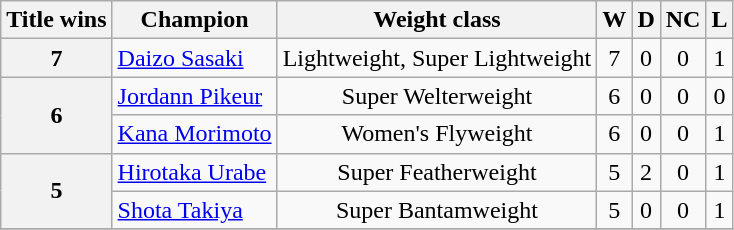<table class="wikitable">
<tr>
<th>Title wins</th>
<th>Champion</th>
<th>Weight class</th>
<th>W</th>
<th>D</th>
<th>NC</th>
<th>L</th>
</tr>
<tr>
<th rowspan="1">7</th>
<td> <a href='#'>Daizo Sasaki</a></td>
<td align=center>Lightweight, Super Lightweight</td>
<td align=center>7</td>
<td align=center>0</td>
<td align=center>0</td>
<td align=center>1</td>
</tr>
<tr>
<th rowspan="2">6</th>
<td> <a href='#'>Jordann Pikeur</a></td>
<td align=center>Super Welterweight</td>
<td align=center>6</td>
<td align=center>0</td>
<td align=center>0</td>
<td align=center>0</td>
</tr>
<tr>
<td> <a href='#'>Kana Morimoto</a></td>
<td align=center>Women's Flyweight</td>
<td align=center>6</td>
<td align=center>0</td>
<td align=center>0</td>
<td align=center>1</td>
</tr>
<tr>
<th rowspan="2">5</th>
<td> <a href='#'>Hirotaka Urabe</a></td>
<td align=center>Super Featherweight</td>
<td align=center>5</td>
<td align=center>2</td>
<td align=center>0</td>
<td align=center>1</td>
</tr>
<tr>
<td> <a href='#'>Shota Takiya</a></td>
<td align=center>Super Bantamweight</td>
<td align=center>5</td>
<td align=center>0</td>
<td align=center>0</td>
<td align=center>1</td>
</tr>
<tr>
</tr>
</table>
